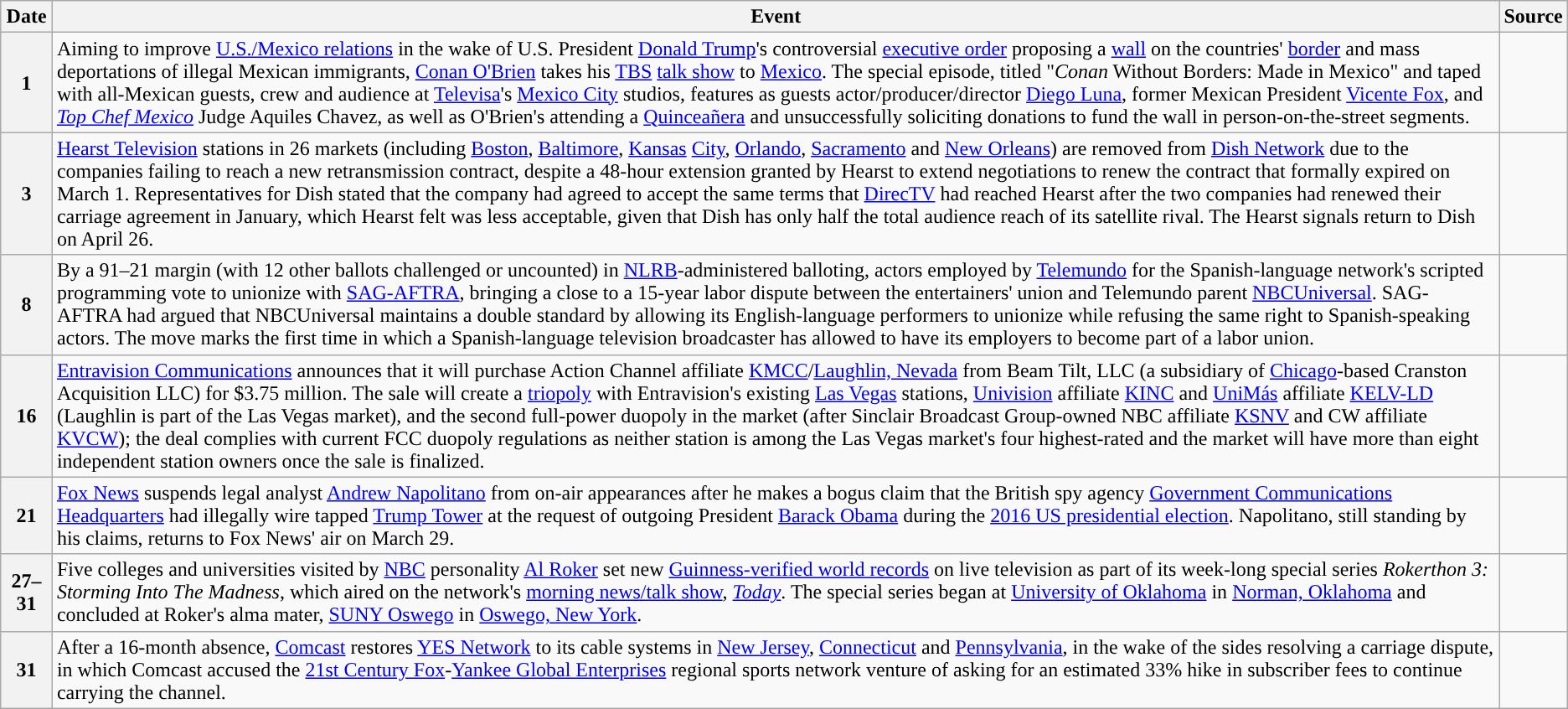<table class="wikitable">
<tr>
<th>Date</th>
<th>Event</th>
<th>Source</th>
</tr>
<tr>
<th>1</th>
<td>Aiming to improve <a href='#'>U.S./Mexico relations</a> in the wake of U.S. President <a href='#'>Donald Trump</a>'s controversial <a href='#'>executive order</a> proposing a <a href='#'>wall</a> on the countries' <a href='#'>border</a> and mass deportations of illegal Mexican immigrants, <a href='#'>Conan O'Brien</a> takes his <a href='#'>TBS</a> <a href='#'>talk show</a> to <a href='#'>Mexico</a>. The special episode, titled "<em>Conan</em> Without Borders: Made in Mexico" and taped with all-Mexican guests, crew and audience at <a href='#'>Televisa</a>'s <a href='#'>Mexico City</a> studios, features as guests actor/producer/director <a href='#'>Diego Luna</a>, former Mexican President <a href='#'>Vicente Fox</a>, and <em><a href='#'>Top Chef Mexico</a></em> Judge Aquiles Chavez, as well as O'Brien's attending a <a href='#'>Quinceañera</a> and unsuccessfully soliciting donations to fund the wall in person-on-the-street segments.</td>
<td></td>
</tr>
<tr>
<th>3</th>
<td><a href='#'>Hearst Television</a> stations in 26 markets (including <a href='#'>Boston</a>, <a href='#'>Baltimore</a>, <a href='#'>Kansas</a> <a href='#'>City</a>, <a href='#'>Orla</a><a href='#'>ndo</a>, <a href='#'>Sacra</a><a href='#'>mento</a> and <a href='#'>New Orleans</a>) are removed from <a href='#'>Dish Network</a> due to the companies failing to reach a new retransmission contract, despite a 48-hour extension granted by Hearst to extend negotiations to renew the contract that formally expired on March 1. Representatives for Dish stated that the company had agreed to accept the same terms that <a href='#'>DirecTV</a> had reached Hearst after the two companies had renewed their carriage agreement in January, which Hearst felt was less acceptable, given that Dish has only half the total audience reach of its satellite rival. The Hearst signals return to Dish on April 26.</td>
<td></td>
</tr>
<tr>
<th>8</th>
<td>By a 91–21 margin (with 12 other ballots challenged or uncounted) in <a href='#'>NLRB</a>-administered balloting, actors employed by <a href='#'>Telemundo</a> for the Spanish-language network's scripted programming vote to unionize with <a href='#'>SAG-AFTRA</a>, bringing a close to a 15-year labor dispute between the entertainers' union and Telemundo parent <a href='#'>NBCUniversal</a>. SAG-AFTRA had argued that NBCUniversal maintains a double standard by allowing its English-language performers to unionize while refusing the same right to Spanish-speaking actors. The move marks the first time in which a Spanish-language television broadcaster has allowed to have its employers to become part of a labor union.</td>
<td></td>
</tr>
<tr>
<th>16</th>
<td><a href='#'>Entravision Communications</a> announces that it will purchase Action Channel affiliate <a href='#'>KMCC</a>/<a href='#'>Laughlin, Nevada</a> from Beam Tilt, LLC (a subsidiary of <a href='#'>Chicago</a>-based Cranston Acquisition LLC) for $3.75 million. The sale will create a <a href='#'>triopoly</a> with Entravision's existing <a href='#'>Las Vegas</a> stations, <a href='#'>Univision</a> affiliate <a href='#'>KINC</a> and <a href='#'>UniMás</a> affiliate <a href='#'>KELV-LD</a> (Laughlin is part of the Las Vegas market), and the second full-power duopoly in the market (after Sinclair Broadcast Group-owned NBC affiliate <a href='#'>KSNV</a> and CW affiliate <a href='#'>KVCW</a>); the deal complies with current FCC duopoly regulations as neither station is among the Las Vegas market's four highest-rated and the market will have more than eight independent station owners once the sale is finalized.</td>
<td></td>
</tr>
<tr>
<th>21</th>
<td><a href='#'>Fox News</a> suspends legal analyst <a href='#'>Andrew Napolitano</a> from on-air appearances after he makes a bogus claim that the British spy agency <a href='#'>Government Communications Headquarters</a> had illegally wire tapped <a href='#'>Trump Tower</a> at the request of outgoing President <a href='#'>Barack Obama</a> during the <a href='#'>2016 US presidential election</a>. Napolitano, still standing by his claims, returns to Fox News' air on March 29.</td>
<td></td>
</tr>
<tr>
<th>27–31</th>
<td>Five colleges and universities visited by <a href='#'>NBC</a> personality <a href='#'>Al Roker</a> set new <a href='#'>Guinness-verified world records</a> on live television as part of its week-long special series <em>Rokerthon 3: Storming Into The Madness</em>, which aired on the network's <a href='#'>morning news/talk show</a>, <em><a href='#'>Today</a></em>. The special series began at <a href='#'>University of Oklahoma</a> in <a href='#'>Norman, Oklahoma</a> and concluded at Roker's alma mater, <a href='#'>SUNY Oswego</a> in <a href='#'>Oswego, New York</a>.</td>
<td></td>
</tr>
<tr>
<th>31</th>
<td>After a 16-month absence, <a href='#'>Comcast</a> restores <a href='#'>YES Network</a> to its cable systems in <a href='#'>New Jersey</a>, <a href='#'>Connecticut</a> and <a href='#'>Pennsylvania</a>, in the wake of the sides resolving a carriage dispute, in which Comcast accused the <a href='#'>21st Century Fox</a>-<a href='#'>Yankee Global Enterprises</a> regional sports network venture of asking for an estimated 33% hike in subscriber fees to continue carrying the channel.</td>
<td></td>
</tr>
</table>
